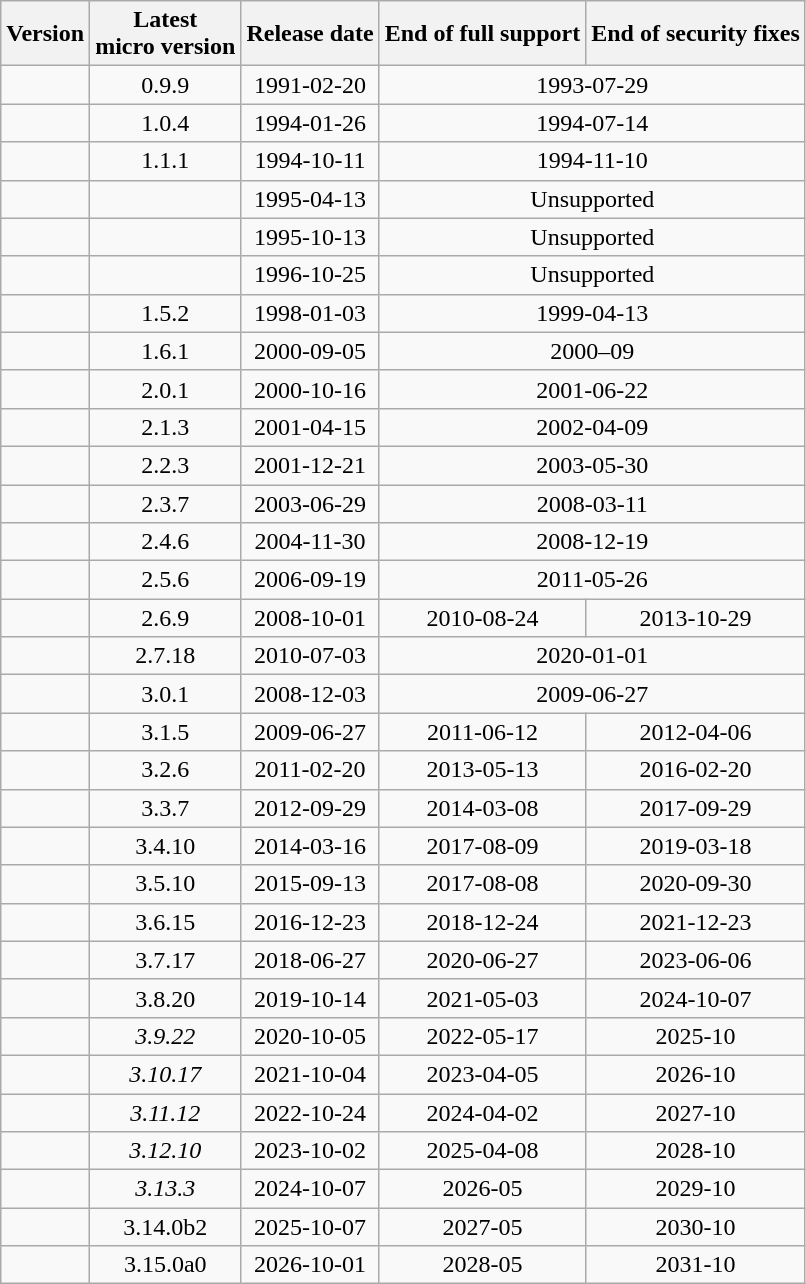<table class="wikitable sortable" style="text-align:center;">
<tr>
<th>Version</th>
<th>Latest<br> micro version</th>
<th>Release date</th>
<th>End of full support</th>
<th>End of security fixes</th>
</tr>
<tr>
<td></td>
<td>0.9.9</td>
<td>1991-02-20</td>
<td colspan="2">1993-07-29</td>
</tr>
<tr>
<td></td>
<td>1.0.4</td>
<td>1994-01-26</td>
<td colspan="2">1994-07-14</td>
</tr>
<tr>
<td></td>
<td>1.1.1</td>
<td>1994-10-11</td>
<td colspan="2">1994-11-10</td>
</tr>
<tr>
<td></td>
<td></td>
<td>1995-04-13</td>
<td colspan="2">Unsupported</td>
</tr>
<tr>
<td></td>
<td></td>
<td>1995-10-13</td>
<td colspan="2">Unsupported</td>
</tr>
<tr>
<td></td>
<td></td>
<td>1996-10-25</td>
<td colspan="2">Unsupported</td>
</tr>
<tr>
<td></td>
<td>1.5.2</td>
<td>1998-01-03</td>
<td colspan="2">1999-04-13</td>
</tr>
<tr>
<td></td>
<td>1.6.1</td>
<td>2000-09-05</td>
<td colspan="2">2000–09</td>
</tr>
<tr>
<td></td>
<td>2.0.1</td>
<td>2000-10-16</td>
<td colspan="2">2001-06-22</td>
</tr>
<tr>
<td></td>
<td>2.1.3</td>
<td>2001-04-15</td>
<td colspan="2">2002-04-09</td>
</tr>
<tr>
<td></td>
<td>2.2.3</td>
<td>2001-12-21</td>
<td colspan="2">2003-05-30</td>
</tr>
<tr>
<td></td>
<td>2.3.7</td>
<td>2003-06-29</td>
<td colspan="2">2008-03-11</td>
</tr>
<tr>
<td></td>
<td>2.4.6</td>
<td>2004-11-30</td>
<td colspan="2">2008-12-19</td>
</tr>
<tr>
<td></td>
<td>2.5.6</td>
<td>2006-09-19</td>
<td colspan="2">2011-05-26</td>
</tr>
<tr>
<td></td>
<td>2.6.9</td>
<td>2008-10-01</td>
<td>2010-08-24</td>
<td>2013-10-29</td>
</tr>
<tr>
<td></td>
<td>2.7.18</td>
<td>2010-07-03</td>
<td colspan="2">2020-01-01</td>
</tr>
<tr>
<td></td>
<td>3.0.1</td>
<td>2008-12-03</td>
<td colspan="2">2009-06-27</td>
</tr>
<tr>
<td></td>
<td>3.1.5</td>
<td>2009-06-27</td>
<td>2011-06-12</td>
<td>2012-04-06</td>
</tr>
<tr>
<td></td>
<td>3.2.6</td>
<td>2011-02-20</td>
<td>2013-05-13</td>
<td>2016-02-20</td>
</tr>
<tr>
<td></td>
<td>3.3.7</td>
<td>2012-09-29</td>
<td>2014-03-08</td>
<td>2017-09-29</td>
</tr>
<tr>
<td></td>
<td>3.4.10</td>
<td>2014-03-16</td>
<td>2017-08-09</td>
<td>2019-03-18</td>
</tr>
<tr>
<td></td>
<td>3.5.10</td>
<td>2015-09-13</td>
<td>2017-08-08</td>
<td>2020-09-30</td>
</tr>
<tr>
<td></td>
<td>3.6.15</td>
<td>2016-12-23</td>
<td>2018-12-24</td>
<td>2021-12-23</td>
</tr>
<tr>
<td></td>
<td>3.7.17</td>
<td>2018-06-27</td>
<td>2020-06-27</td>
<td>2023-06-06</td>
</tr>
<tr>
<td></td>
<td>3.8.20</td>
<td>2019-10-14</td>
<td>2021-05-03</td>
<td>2024-10-07</td>
</tr>
<tr>
<td></td>
<td><em>3.9.22</em></td>
<td>2020-10-05</td>
<td>2022-05-17</td>
<td>2025-10</td>
</tr>
<tr>
<td></td>
<td><em>3.10.17</em></td>
<td>2021-10-04</td>
<td>2023-04-05</td>
<td>2026-10</td>
</tr>
<tr>
<td></td>
<td><em>3.11.12</em></td>
<td>2022-10-24</td>
<td>2024-04-02</td>
<td>2027-10</td>
</tr>
<tr>
<td></td>
<td><em>3.12.10</em></td>
<td>2023-10-02</td>
<td>2025-04-08</td>
<td>2028-10</td>
</tr>
<tr>
<td></td>
<td><em>3.13.3</em></td>
<td>2024-10-07</td>
<td>2026-05</td>
<td>2029-10</td>
</tr>
<tr>
<td></td>
<td>3.14.0b2</td>
<td>2025-10-07</td>
<td>2027-05</td>
<td>2030-10</td>
</tr>
<tr>
<td></td>
<td>3.15.0a0</td>
<td>2026-10-01</td>
<td>2028-05</td>
<td>2031-10</td>
</tr>
</table>
